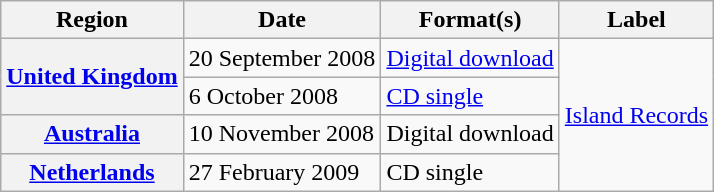<table class="wikitable plainrowheaders">
<tr>
<th scope="col">Region</th>
<th scope="col">Date</th>
<th scope="col">Format(s)</th>
<th scope="col">Label</th>
</tr>
<tr>
<th scope="row" rowspan=2><a href='#'>United Kingdom</a></th>
<td>20 September 2008</td>
<td><a href='#'>Digital download</a></td>
<td rowspan="4"><a href='#'>Island Records</a></td>
</tr>
<tr>
<td>6 October 2008</td>
<td><a href='#'>CD single</a></td>
</tr>
<tr>
<th scope="row"><a href='#'>Australia</a></th>
<td>10 November 2008</td>
<td>Digital download</td>
</tr>
<tr>
<th scope="row"><a href='#'>Netherlands</a></th>
<td>27 February 2009</td>
<td>CD single</td>
</tr>
</table>
